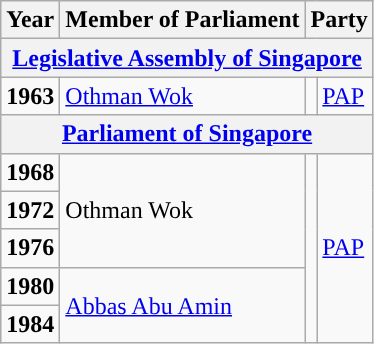<table class="wikitable">
<tr>
<th>Year</th>
<th>Member of Parliament</th>
<th colspan="2">Party</th>
</tr>
<tr>
<th colspan="4"><a href='#'>Legislative Assembly of Singapore</a></th>
</tr>
<tr>
<td><strong>1963</strong></td>
<td><a href='#'>Othman Wok</a></td>
<td></td>
<td><a href='#'>PAP</a></td>
</tr>
<tr>
<th colspan="4"><a href='#'>Parliament of Singapore</a></th>
</tr>
<tr>
<td><strong>1968</strong></td>
<td rowspan="3">Othman Wok</td>
<td rowspan="5"></td>
<td rowspan="5"><a href='#'>PAP</a></td>
</tr>
<tr>
<td><strong>1972</strong></td>
</tr>
<tr>
<td><strong>1976</strong></td>
</tr>
<tr>
<td><strong>1980</strong></td>
<td rowspan="2"><a href='#'>Abbas Abu Amin</a></td>
</tr>
<tr>
<td><strong>1984</strong></td>
</tr>
</table>
